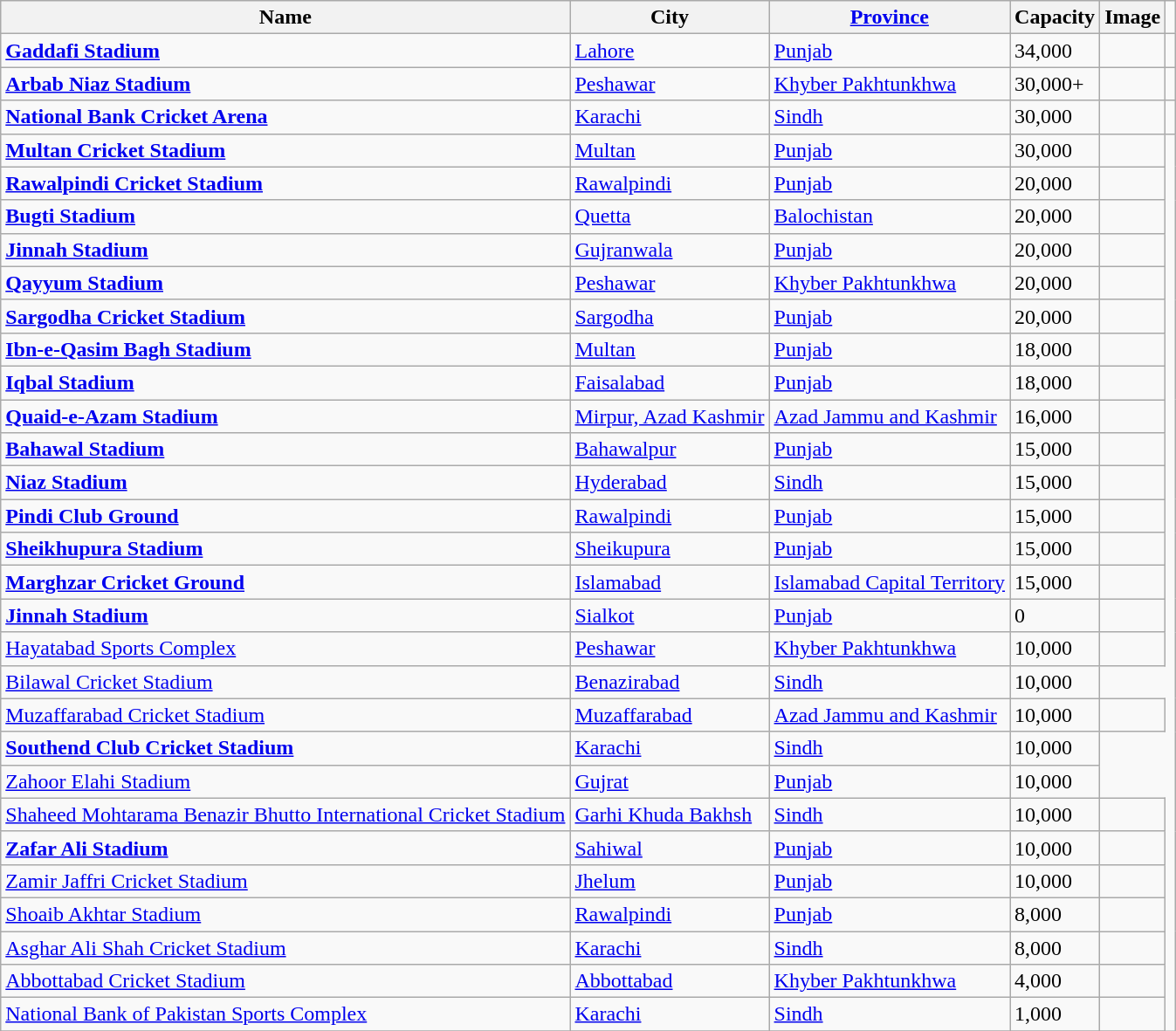<table class ="wikitable sortable">
<tr>
<th>Name</th>
<th>City</th>
<th><a href='#'>Province</a></th>
<th>Capacity</th>
<th>Image</th>
</tr>
<tr>
<td><strong><a href='#'>Gaddafi Stadium</a></strong></td>
<td><a href='#'>Lahore</a></td>
<td><a href='#'>Punjab</a></td>
<td>34,000</td>
<td></td>
<td></td>
</tr>
<tr>
<td><strong><a href='#'>Arbab Niaz Stadium</a></strong></td>
<td><a href='#'>Peshawar</a></td>
<td><a href='#'>Khyber Pakhtunkhwa</a></td>
<td>30,000+</td>
<td></td>
</tr>
<tr>
<td><strong><a href='#'>National Bank Cricket Arena</a></strong></td>
<td><a href='#'>Karachi</a></td>
<td><a href='#'>Sindh</a></td>
<td>30,000</td>
<td></td>
<td></td>
</tr>
<tr>
<td><strong><a href='#'>Multan Cricket Stadium</a></strong></td>
<td><a href='#'>Multan</a></td>
<td><a href='#'>Punjab</a></td>
<td>30,000</td>
<td></td>
</tr>
<tr>
<td><strong><a href='#'>Rawalpindi Cricket Stadium</a></strong></td>
<td><a href='#'>Rawalpindi</a></td>
<td><a href='#'>Punjab</a></td>
<td>20,000</td>
<td></td>
</tr>
<tr>
<td><strong><a href='#'>Bugti Stadium</a></strong></td>
<td><a href='#'>Quetta</a></td>
<td><a href='#'>Balochistan</a></td>
<td>20,000</td>
<td></td>
</tr>
<tr>
<td><strong><a href='#'>Jinnah Stadium</a></strong></td>
<td><a href='#'>Gujranwala</a></td>
<td><a href='#'>Punjab</a></td>
<td>20,000</td>
<td></td>
</tr>
<tr>
<td><strong><a href='#'>Qayyum Stadium</a></strong></td>
<td><a href='#'>Peshawar</a></td>
<td><a href='#'>Khyber Pakhtunkhwa</a></td>
<td>20,000</td>
<td></td>
</tr>
<tr>
<td><strong><a href='#'>Sargodha Cricket Stadium</a></strong></td>
<td><a href='#'>Sargodha</a></td>
<td><a href='#'>Punjab</a></td>
<td>20,000</td>
<td></td>
</tr>
<tr>
<td><strong><a href='#'>Ibn-e-Qasim Bagh Stadium</a></strong></td>
<td><a href='#'>Multan</a></td>
<td><a href='#'>Punjab</a></td>
<td>18,000</td>
<td></td>
</tr>
<tr>
<td><strong><a href='#'>Iqbal Stadium</a></strong></td>
<td><a href='#'>Faisalabad</a></td>
<td><a href='#'>Punjab</a></td>
<td>18,000</td>
<td></td>
</tr>
<tr>
<td><strong><a href='#'>Quaid-e-Azam Stadium</a></strong></td>
<td><a href='#'>Mirpur, Azad Kashmir</a></td>
<td><a href='#'>Azad Jammu and Kashmir</a></td>
<td>16,000</td>
<td></td>
</tr>
<tr>
<td><strong><a href='#'>Bahawal Stadium</a></strong></td>
<td><a href='#'>Bahawalpur</a></td>
<td><a href='#'>Punjab</a></td>
<td>15,000</td>
<td></td>
</tr>
<tr>
<td><strong><a href='#'>Niaz Stadium</a></strong></td>
<td><a href='#'>Hyderabad</a></td>
<td><a href='#'>Sindh</a></td>
<td>15,000</td>
<td></td>
</tr>
<tr>
<td><strong><a href='#'>Pindi Club Ground</a></strong></td>
<td><a href='#'>Rawalpindi</a></td>
<td><a href='#'>Punjab</a></td>
<td>15,000</td>
<td></td>
</tr>
<tr>
<td><strong><a href='#'>Sheikhupura Stadium</a></strong></td>
<td><a href='#'>Sheikupura</a></td>
<td><a href='#'>Punjab</a></td>
<td>15,000</td>
<td></td>
</tr>
<tr>
<td><strong><a href='#'>Marghzar Cricket Ground</a></strong></td>
<td><a href='#'>Islamabad</a></td>
<td><a href='#'>Islamabad Capital Territory</a></td>
<td>15,000</td>
<td></td>
</tr>
<tr>
<td><strong><a href='#'>Jinnah Stadium</a></strong></td>
<td><a href='#'>Sialkot</a></td>
<td><a href='#'>Punjab</a></td>
<td>0</td>
<td></td>
</tr>
<tr>
<td><a href='#'>Hayatabad Sports Complex</a></td>
<td><a href='#'>Peshawar</a></td>
<td><a href='#'>Khyber Pakhtunkhwa</a></td>
<td>10,000</td>
<td></td>
</tr>
<tr>
<td><a href='#'>Bilawal Cricket Stadium</a></td>
<td><a href='#'>Benazirabad</a></td>
<td><a href='#'>Sindh</a></td>
<td>10,000</td>
</tr>
<tr>
<td><a href='#'>Muzaffarabad Cricket Stadium</a></td>
<td><a href='#'>Muzaffarabad</a></td>
<td><a href='#'>Azad Jammu and Kashmir</a></td>
<td>10,000</td>
<td></td>
</tr>
<tr>
<td><strong><a href='#'>Southend Club Cricket Stadium</a></strong></td>
<td><a href='#'>Karachi</a></td>
<td><a href='#'>Sindh</a></td>
<td>10,000</td>
</tr>
<tr>
<td><a href='#'>Zahoor Elahi Stadium</a></td>
<td><a href='#'> Gujrat</a></td>
<td><a href='#'>Punjab</a></td>
<td>10,000</td>
</tr>
<tr>
<td><a href='#'>Shaheed Mohtarama Benazir Bhutto International Cricket Stadium</a></td>
<td><a href='#'>Garhi Khuda Bakhsh</a></td>
<td><a href='#'>Sindh</a></td>
<td>10,000</td>
<td></td>
</tr>
<tr>
<td><strong><a href='#'>Zafar Ali Stadium</a></strong></td>
<td><a href='#'>Sahiwal</a></td>
<td><a href='#'>Punjab</a></td>
<td>10,000</td>
<td></td>
</tr>
<tr>
<td><a href='#'>Zamir Jaffri Cricket Stadium</a></td>
<td><a href='#'>Jhelum</a></td>
<td><a href='#'>Punjab</a></td>
<td>10,000</td>
<td></td>
</tr>
<tr>
<td><a href='#'>Shoaib Akhtar Stadium</a></td>
<td><a href='#'>Rawalpindi</a></td>
<td><a href='#'>Punjab</a></td>
<td>8,000</td>
<td></td>
</tr>
<tr>
<td><a href='#'>Asghar Ali Shah Cricket Stadium</a></td>
<td><a href='#'>Karachi</a></td>
<td><a href='#'>Sindh</a></td>
<td>8,000</td>
<td></td>
</tr>
<tr>
<td><a href='#'>Abbottabad Cricket Stadium</a></td>
<td><a href='#'>Abbottabad</a></td>
<td><a href='#'>Khyber Pakhtunkhwa</a></td>
<td>4,000</td>
<td></td>
</tr>
<tr>
<td><a href='#'>National Bank of Pakistan Sports Complex</a></td>
<td><a href='#'>Karachi</a></td>
<td><a href='#'>Sindh</a></td>
<td>1,000</td>
<td></td>
</tr>
<tr>
</tr>
</table>
